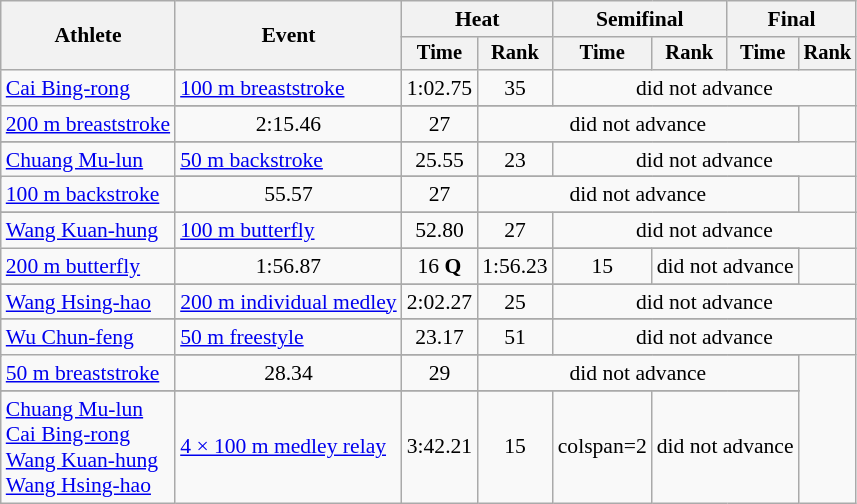<table class=wikitable style="font-size:90%">
<tr>
<th rowspan="2">Athlete</th>
<th rowspan="2">Event</th>
<th colspan="2">Heat</th>
<th colspan="2">Semifinal</th>
<th colspan="2">Final</th>
</tr>
<tr style="font-size:95%">
<th>Time</th>
<th>Rank</th>
<th>Time</th>
<th>Rank</th>
<th>Time</th>
<th>Rank</th>
</tr>
<tr style="text-align:center">
<td style="text-align:left" rowspan=2><a href='#'>Cai Bing-rong</a></td>
<td style="text-align:left"><a href='#'>100 m breaststroke</a></td>
<td>1:02.75</td>
<td>35</td>
<td colspan=4>did not advance</td>
</tr>
<tr>
</tr>
<tr style="text-align:center">
<td style="text-align:left"><a href='#'>200 m breaststroke</a></td>
<td>2:15.46</td>
<td>27</td>
<td colspan=4>did not advance</td>
</tr>
<tr>
</tr>
<tr style="text-align:center">
<td style="text-align:left" rowspan=2><a href='#'>Chuang Mu-lun</a></td>
<td style="text-align:left"><a href='#'>50 m backstroke</a></td>
<td>25.55</td>
<td>23</td>
<td colspan=4>did not advance</td>
</tr>
<tr>
</tr>
<tr style="text-align:center">
<td style="text-align:left"><a href='#'>100 m backstroke</a></td>
<td>55.57</td>
<td>27</td>
<td colspan=4>did not advance</td>
</tr>
<tr>
</tr>
<tr style="text-align:center">
<td style="text-align:left" rowspan=2><a href='#'>Wang Kuan-hung</a></td>
<td style="text-align:left"><a href='#'>100 m butterfly</a></td>
<td>52.80</td>
<td>27</td>
<td colspan=4>did not advance</td>
</tr>
<tr>
</tr>
<tr style="text-align:center">
<td style="text-align:left"><a href='#'>200 m butterfly</a></td>
<td>1:56.87</td>
<td>16 <strong>Q</strong></td>
<td>1:56.23</td>
<td>15</td>
<td colspan=2>did not advance</td>
</tr>
<tr>
</tr>
<tr style="text-align:center">
<td style="text-align:left"><a href='#'>Wang Hsing-hao</a></td>
<td style="text-align:left"><a href='#'>200 m individual medley</a></td>
<td>2:02.27</td>
<td>25</td>
<td colspan=4>did not advance</td>
</tr>
<tr>
</tr>
<tr style="text-align:center">
<td style="text-align:left" rowspan=2><a href='#'>Wu Chun-feng</a></td>
<td style="text-align:left"><a href='#'>50 m freestyle</a></td>
<td>23.17</td>
<td>51</td>
<td colspan=4>did not advance</td>
</tr>
<tr>
</tr>
<tr style="text-align:center">
<td style="text-align:left"><a href='#'>50 m breaststroke</a></td>
<td>28.34</td>
<td>29</td>
<td colspan=4>did not advance</td>
</tr>
<tr>
</tr>
<tr style="text-align:center">
<td style="text-align:left"><a href='#'>Chuang Mu-lun</a><br><a href='#'>Cai Bing-rong</a><br><a href='#'>Wang Kuan-hung</a><br><a href='#'>Wang Hsing-hao</a></td>
<td style="text-align:left"><a href='#'>4 × 100 m medley relay</a></td>
<td>3:42.21</td>
<td>15</td>
<td>colspan=2</td>
<td colspan=2>did not advance</td>
</tr>
</table>
